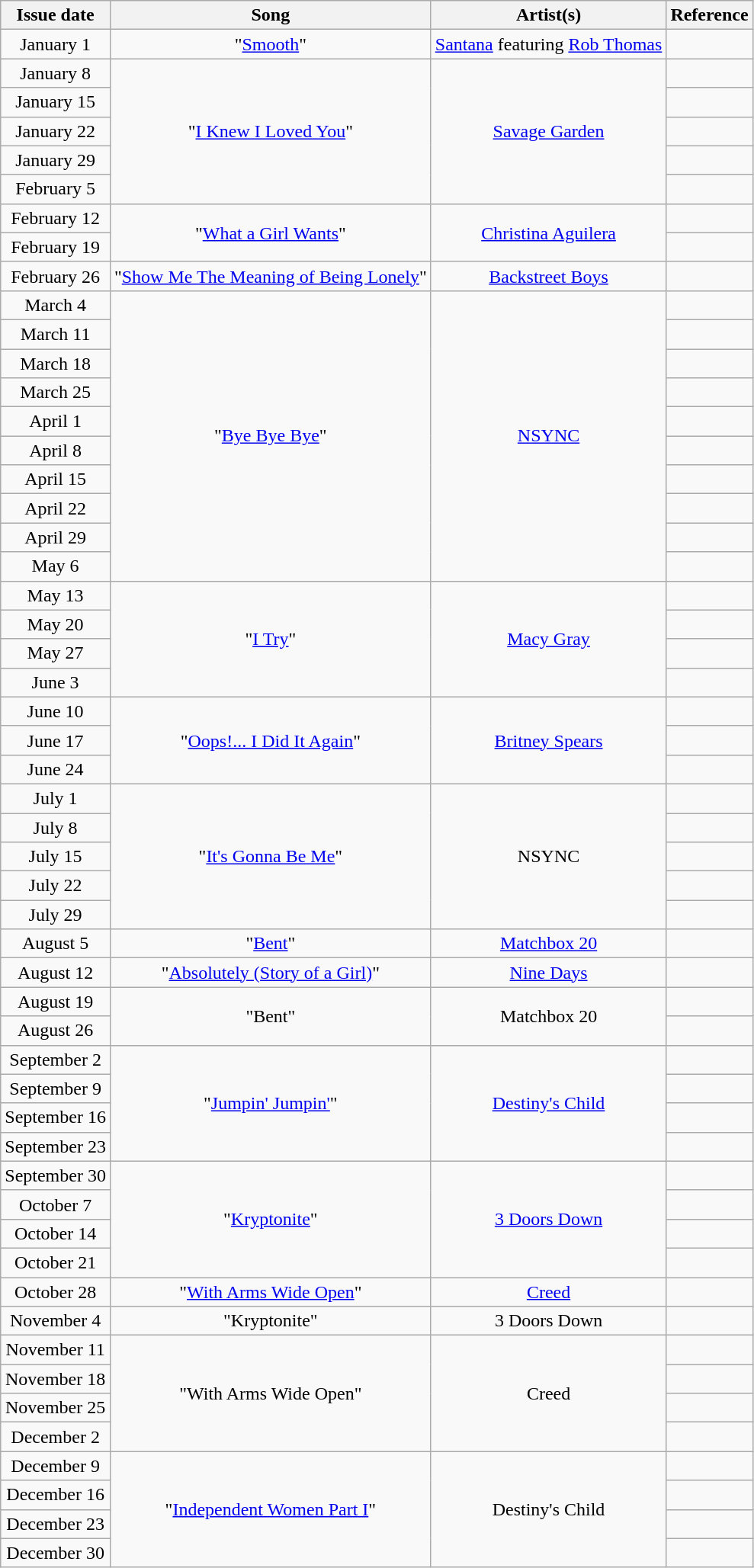<table class="wikitable" style="text-align: center;">
<tr>
<th>Issue date</th>
<th>Song</th>
<th>Artist(s)</th>
<th>Reference</th>
</tr>
<tr>
<td>January 1</td>
<td rowspan="1">"<a href='#'>Smooth</a>"</td>
<td rowspan="1"><a href='#'>Santana</a> featuring <a href='#'>Rob Thomas</a></td>
<td></td>
</tr>
<tr>
<td>January 8</td>
<td rowspan="5">"<a href='#'>I Knew I Loved You</a>"</td>
<td rowspan="5"><a href='#'>Savage Garden</a></td>
<td></td>
</tr>
<tr>
<td>January 15</td>
<td></td>
</tr>
<tr>
<td>January 22</td>
<td></td>
</tr>
<tr>
<td>January 29</td>
<td></td>
</tr>
<tr>
<td>February 5</td>
<td></td>
</tr>
<tr>
<td>February 12</td>
<td rowspan="2">"<a href='#'>What a Girl Wants</a>"</td>
<td rowspan="2"><a href='#'>Christina Aguilera</a></td>
<td></td>
</tr>
<tr>
<td>February 19</td>
<td></td>
</tr>
<tr>
<td>February 26</td>
<td rowspan="1">"<a href='#'>Show Me The Meaning of Being Lonely</a>"</td>
<td rowspan="1"><a href='#'>Backstreet Boys</a></td>
<td></td>
</tr>
<tr>
<td>March 4</td>
<td rowspan="10">"<a href='#'>Bye Bye Bye</a>"</td>
<td rowspan="10"><a href='#'>NSYNC</a></td>
<td></td>
</tr>
<tr>
<td>March 11</td>
<td></td>
</tr>
<tr>
<td>March 18</td>
<td></td>
</tr>
<tr>
<td>March 25</td>
<td></td>
</tr>
<tr>
<td>April 1</td>
<td></td>
</tr>
<tr>
<td>April 8</td>
<td></td>
</tr>
<tr>
<td>April 15</td>
<td></td>
</tr>
<tr>
<td>April 22</td>
<td></td>
</tr>
<tr>
<td>April 29</td>
<td></td>
</tr>
<tr>
<td>May 6</td>
<td></td>
</tr>
<tr>
<td>May 13</td>
<td rowspan="4">"<a href='#'>I Try</a>"</td>
<td rowspan="4"><a href='#'>Macy Gray</a></td>
<td></td>
</tr>
<tr>
<td>May 20</td>
<td></td>
</tr>
<tr>
<td>May 27</td>
<td></td>
</tr>
<tr>
<td>June 3</td>
<td></td>
</tr>
<tr>
<td>June 10</td>
<td rowspan="3">"<a href='#'>Oops!... I Did It Again</a>"</td>
<td rowspan="3"><a href='#'>Britney Spears</a></td>
<td></td>
</tr>
<tr>
<td>June 17</td>
<td></td>
</tr>
<tr>
<td>June 24</td>
<td></td>
</tr>
<tr>
<td>July 1</td>
<td rowspan="5">"<a href='#'>It's Gonna Be Me</a>"</td>
<td rowspan="5">NSYNC</td>
<td></td>
</tr>
<tr>
<td>July 8</td>
<td></td>
</tr>
<tr>
<td>July 15</td>
<td></td>
</tr>
<tr>
<td>July 22</td>
<td></td>
</tr>
<tr>
<td>July 29</td>
<td></td>
</tr>
<tr>
<td>August 5</td>
<td rowspan="1">"<a href='#'>Bent</a>"</td>
<td rowspan="1"><a href='#'>Matchbox 20</a></td>
<td></td>
</tr>
<tr>
<td>August 12</td>
<td rowspan="1">"<a href='#'>Absolutely (Story of a Girl)</a>"</td>
<td rowspan="1"><a href='#'>Nine Days</a></td>
<td></td>
</tr>
<tr>
<td>August 19</td>
<td rowspan="2">"Bent"</td>
<td rowspan="2">Matchbox 20</td>
<td></td>
</tr>
<tr>
<td>August 26</td>
<td></td>
</tr>
<tr>
<td>September 2</td>
<td rowspan="4">"<a href='#'>Jumpin' Jumpin'</a>"</td>
<td rowspan="4"><a href='#'>Destiny's Child</a></td>
<td></td>
</tr>
<tr>
<td>September 9</td>
<td></td>
</tr>
<tr>
<td>September 16</td>
<td></td>
</tr>
<tr>
<td>September 23</td>
<td></td>
</tr>
<tr>
<td>September 30</td>
<td rowspan="4">"<a href='#'>Kryptonite</a>"</td>
<td rowspan="4"><a href='#'>3 Doors Down</a></td>
<td></td>
</tr>
<tr>
<td>October 7</td>
<td></td>
</tr>
<tr>
<td>October 14</td>
<td></td>
</tr>
<tr>
<td>October 21</td>
<td></td>
</tr>
<tr>
<td>October 28</td>
<td rowspan="1">"<a href='#'>With Arms Wide Open</a>"</td>
<td rowspan="1"><a href='#'>Creed</a></td>
<td></td>
</tr>
<tr>
<td>November 4</td>
<td rowspan="1">"Kryptonite"</td>
<td rowspan="1">3 Doors Down</td>
<td></td>
</tr>
<tr>
<td>November 11</td>
<td rowspan="4">"With Arms Wide Open"</td>
<td rowspan="4">Creed</td>
<td></td>
</tr>
<tr>
<td>November 18</td>
<td></td>
</tr>
<tr>
<td>November 25</td>
<td></td>
</tr>
<tr>
<td>December 2</td>
<td></td>
</tr>
<tr>
<td>December 9</td>
<td rowspan="4">"<a href='#'>Independent Women Part I</a>"</td>
<td rowspan="4">Destiny's Child</td>
<td></td>
</tr>
<tr>
<td>December 16</td>
<td></td>
</tr>
<tr>
<td>December 23</td>
<td></td>
</tr>
<tr>
<td>December 30</td>
<td></td>
</tr>
</table>
